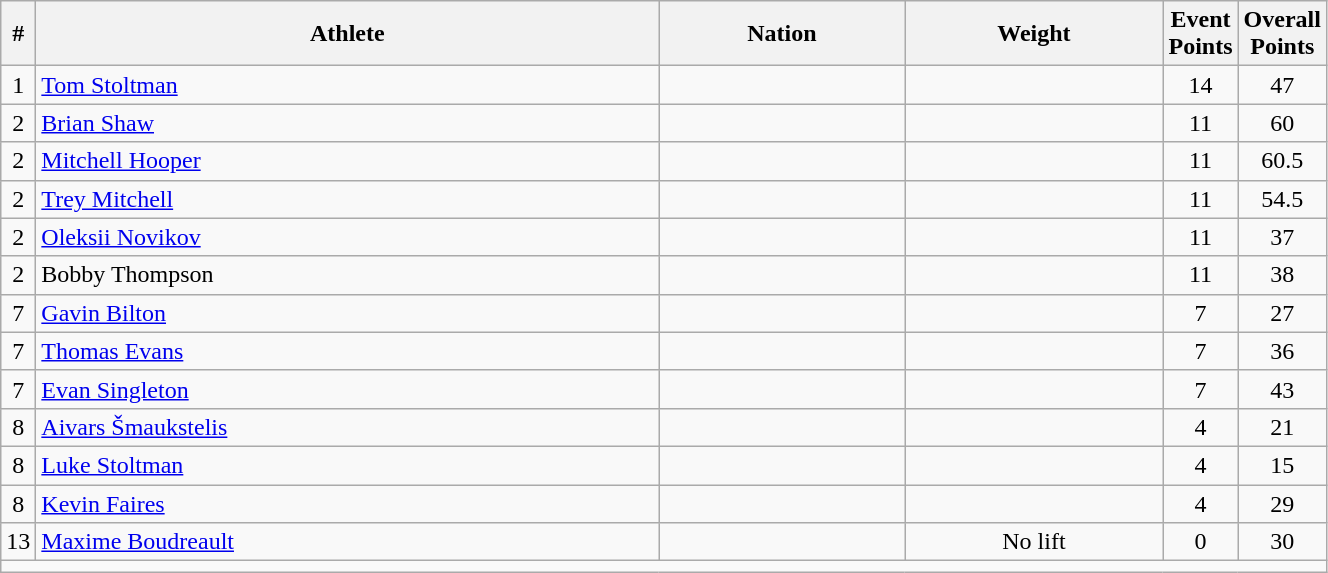<table class="wikitable sortable" style="text-align:center;width: 70%;">
<tr>
<th scope="col" style="width: 10px;">#</th>
<th scope="col">Athlete</th>
<th scope="col">Nation</th>
<th scope="col">Weight</th>
<th scope="col" style="width: 10px;">Event Points</th>
<th scope="col" style="width: 10px;">Overall Points</th>
</tr>
<tr>
<td>1</td>
<td align=left><a href='#'>Tom Stoltman</a></td>
<td align=left></td>
<td></td>
<td>14</td>
<td>47</td>
</tr>
<tr>
<td>2</td>
<td align=left><a href='#'>Brian Shaw</a></td>
<td align=left></td>
<td></td>
<td>11</td>
<td>60</td>
</tr>
<tr>
<td>2</td>
<td align=left><a href='#'>Mitchell Hooper</a></td>
<td align=left></td>
<td></td>
<td>11</td>
<td>60.5</td>
</tr>
<tr>
<td>2</td>
<td align=left><a href='#'>Trey Mitchell</a></td>
<td align=left></td>
<td></td>
<td>11</td>
<td>54.5</td>
</tr>
<tr>
<td>2</td>
<td align=left><a href='#'>Oleksii Novikov</a></td>
<td align=left></td>
<td></td>
<td>11</td>
<td>37</td>
</tr>
<tr>
<td>2</td>
<td align=left>Bobby Thompson</td>
<td align=left></td>
<td></td>
<td>11</td>
<td>38</td>
</tr>
<tr>
<td>7</td>
<td align=left><a href='#'>Gavin Bilton</a></td>
<td align=left></td>
<td></td>
<td>7</td>
<td>27</td>
</tr>
<tr>
<td>7</td>
<td align=left><a href='#'>Thomas Evans</a></td>
<td align=left></td>
<td></td>
<td>7</td>
<td>36</td>
</tr>
<tr>
<td>7</td>
<td align=left><a href='#'>Evan Singleton</a></td>
<td align=left></td>
<td></td>
<td>7</td>
<td>43</td>
</tr>
<tr>
<td>8</td>
<td align=left><a href='#'>Aivars Šmaukstelis</a></td>
<td align=left></td>
<td></td>
<td>4</td>
<td>21</td>
</tr>
<tr>
<td>8</td>
<td align=left><a href='#'>Luke Stoltman</a></td>
<td align=left></td>
<td></td>
<td>4</td>
<td>15</td>
</tr>
<tr>
<td>8</td>
<td align=left><a href='#'>Kevin Faires</a></td>
<td align=left></td>
<td></td>
<td>4</td>
<td>29</td>
</tr>
<tr>
<td>13</td>
<td align=left><a href='#'>Maxime Boudreault</a></td>
<td align=left></td>
<td>No lift</td>
<td>0</td>
<td>30</td>
</tr>
<tr class="sortbottom">
<td colspan="6"></td>
</tr>
</table>
